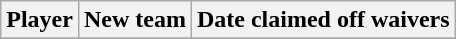<table class="wikitable">
<tr>
<th>Player</th>
<th>New team</th>
<th>Date claimed off waivers</th>
</tr>
<tr>
</tr>
</table>
